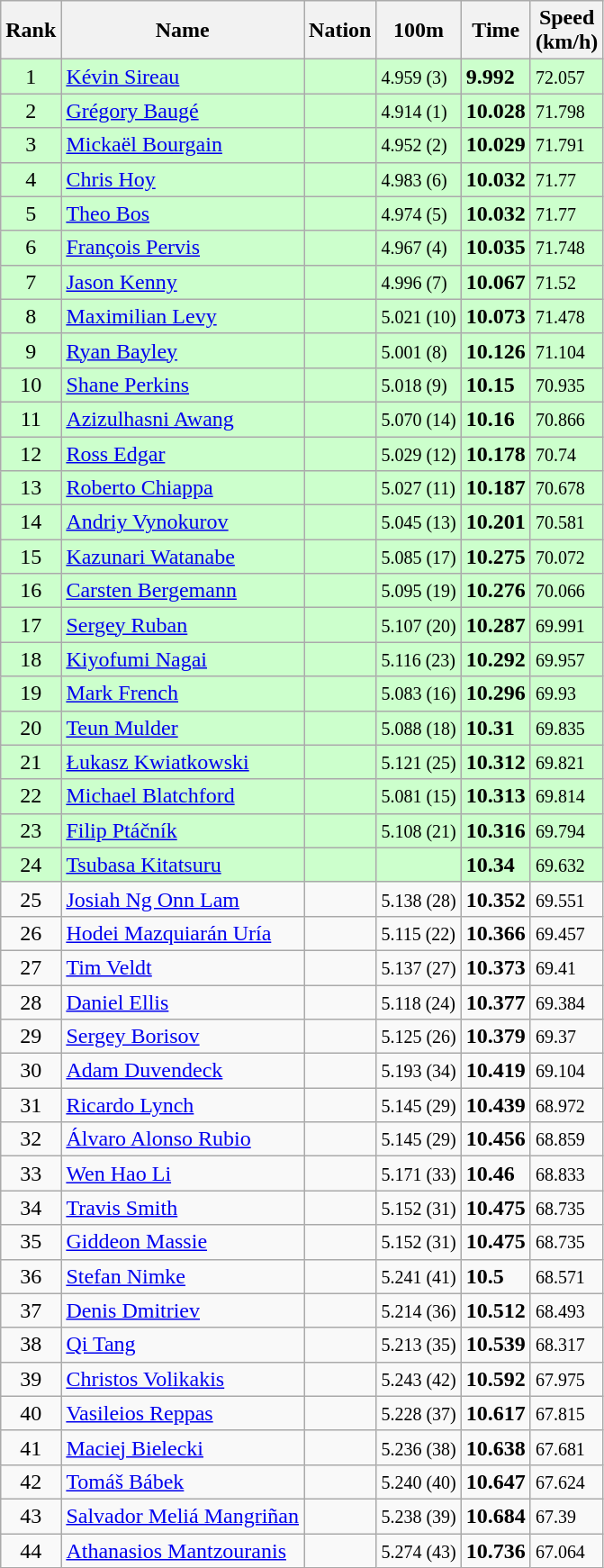<table class=wikitable sortable style=text-align:center>
<tr>
<th>Rank</th>
<th>Name</th>
<th>Nation</th>
<th>100m</th>
<th>Time</th>
<th>Speed<br>(km/h)</th>
</tr>
<tr style="background: #ccffcc;">
<td>1</td>
<td align=left><a href='#'>Kévin Sireau</a></td>
<td align=left></td>
<td align=left><small>4.959 (3)</small></td>
<td align=left><strong>9.992</strong></td>
<td align=left><small>72.057</small></td>
</tr>
<tr style="background: #ccffcc;">
<td>2</td>
<td align=left><a href='#'>Grégory Baugé</a></td>
<td align=left></td>
<td align=left><small>4.914 (1)</small></td>
<td align=left><strong>10.028</strong></td>
<td align=left><small>71.798</small></td>
</tr>
<tr style="background: #ccffcc;">
<td>3</td>
<td align=left><a href='#'>Mickaël Bourgain</a></td>
<td align=left></td>
<td align=left><small>4.952 (2)</small></td>
<td align=left><strong>10.029</strong></td>
<td align=left><small>71.791</small></td>
</tr>
<tr style="background: #ccffcc;">
<td>4</td>
<td align=left><a href='#'>Chris Hoy</a></td>
<td align=left></td>
<td align=left><small>4.983 (6)</small></td>
<td align=left><strong>10.032</strong></td>
<td align=left><small>71.77</small></td>
</tr>
<tr style="background: #ccffcc;">
<td>5</td>
<td align=left><a href='#'>Theo Bos</a></td>
<td align=left></td>
<td align=left><small>4.974 (5)</small></td>
<td align=left><strong>10.032</strong></td>
<td align=left><small>71.77</small></td>
</tr>
<tr style="background: #ccffcc;">
<td>6</td>
<td align=left><a href='#'>François Pervis</a></td>
<td align=left></td>
<td align=left><small>4.967 (4)</small></td>
<td align=left><strong>10.035</strong></td>
<td align=left><small>71.748</small></td>
</tr>
<tr style="background: #ccffcc;">
<td>7</td>
<td align=left><a href='#'>Jason Kenny</a></td>
<td align=left></td>
<td align=left><small>4.996 (7)</small></td>
<td align=left><strong>10.067</strong></td>
<td align=left><small>71.52</small></td>
</tr>
<tr style="background: #ccffcc;">
<td>8</td>
<td align=left><a href='#'>Maximilian Levy</a></td>
<td align=left></td>
<td align=left><small>5.021 (10)</small></td>
<td align=left><strong>10.073</strong></td>
<td align=left><small>71.478</small></td>
</tr>
<tr style="background: #ccffcc;">
<td>9</td>
<td align=left><a href='#'>Ryan Bayley</a></td>
<td align=left></td>
<td align=left><small>5.001 (8)</small></td>
<td align=left><strong>10.126</strong></td>
<td align=left><small>71.104</small></td>
</tr>
<tr style="background: #ccffcc;">
<td>10</td>
<td align=left><a href='#'>Shane Perkins</a></td>
<td align=left></td>
<td align=left><small>5.018 (9)</small></td>
<td align=left><strong>10.15</strong></td>
<td align=left><small>70.935</small></td>
</tr>
<tr style="background: #ccffcc;">
<td>11</td>
<td align=left><a href='#'>Azizulhasni Awang</a></td>
<td align=left></td>
<td align=left><small>5.070 (14)</small></td>
<td align=left><strong>10.16</strong></td>
<td align=left><small>70.866</small></td>
</tr>
<tr style="background: #ccffcc;">
<td>12</td>
<td align=left><a href='#'>Ross Edgar</a></td>
<td align=left></td>
<td align=left><small>5.029 (12)</small></td>
<td align=left><strong>10.178</strong></td>
<td align=left><small>70.74</small></td>
</tr>
<tr style="background: #ccffcc;">
<td>13</td>
<td align=left><a href='#'>Roberto Chiappa</a></td>
<td align=left></td>
<td align=left><small>5.027 (11)</small></td>
<td align=left><strong>10.187</strong></td>
<td align=left><small>70.678</small></td>
</tr>
<tr style="background: #ccffcc;">
<td>14</td>
<td align=left><a href='#'>Andriy Vynokurov</a></td>
<td align=left></td>
<td align=left><small>5.045 (13)</small></td>
<td align=left><strong>10.201</strong></td>
<td align=left><small>70.581</small></td>
</tr>
<tr style="background: #ccffcc;">
<td>15</td>
<td align=left><a href='#'>Kazunari Watanabe</a></td>
<td align=left></td>
<td align=left><small>5.085 (17)</small></td>
<td align=left><strong>10.275</strong></td>
<td align=left><small>70.072</small></td>
</tr>
<tr style="background: #ccffcc;">
<td>16</td>
<td align=left><a href='#'>Carsten Bergemann</a></td>
<td align=left></td>
<td align=left><small>5.095 (19)</small></td>
<td align=left><strong>10.276</strong></td>
<td align=left><small>70.066</small></td>
</tr>
<tr style="background: #ccffcc;">
<td>17</td>
<td align=left><a href='#'>Sergey Ruban</a></td>
<td align=left></td>
<td align=left><small>5.107 (20)</small></td>
<td align=left><strong>10.287</strong></td>
<td align=left><small>69.991</small></td>
</tr>
<tr style="background: #ccffcc;">
<td>18</td>
<td align=left><a href='#'>Kiyofumi Nagai</a></td>
<td align=left></td>
<td align=left><small>5.116 (23)</small></td>
<td align=left><strong>10.292</strong></td>
<td align=left><small>69.957</small></td>
</tr>
<tr style="background: #ccffcc;">
<td>19</td>
<td align=left><a href='#'>Mark French</a></td>
<td align=left></td>
<td align=left><small>5.083 (16)</small></td>
<td align=left><strong>10.296</strong></td>
<td align=left><small>69.93</small></td>
</tr>
<tr style="background: #ccffcc;">
<td>20</td>
<td align=left><a href='#'>Teun Mulder</a></td>
<td align=left></td>
<td align=left><small>5.088 (18)</small></td>
<td align=left><strong>10.31</strong></td>
<td align=left><small>69.835</small></td>
</tr>
<tr style="background: #ccffcc;">
<td>21</td>
<td align=left><a href='#'>Łukasz Kwiatkowski</a></td>
<td align=left></td>
<td align=left><small>5.121 (25)</small></td>
<td align=left><strong>10.312</strong></td>
<td align=left><small>69.821</small></td>
</tr>
<tr style="background: #ccffcc;">
<td>22</td>
<td align=left><a href='#'>Michael Blatchford</a></td>
<td align=left></td>
<td align=left><small>5.081 (15)</small></td>
<td align=left><strong>10.313</strong></td>
<td align=left><small>69.814</small></td>
</tr>
<tr style="background: #ccffcc;">
<td>23</td>
<td align=left><a href='#'>Filip Ptáčník</a></td>
<td align=left></td>
<td align=left><small>5.108 (21)</small></td>
<td align=left><strong>10.316</strong></td>
<td align=left><small>69.794</small></td>
</tr>
<tr style="background: #ccffcc;">
<td>24</td>
<td align=left><a href='#'>Tsubasa Kitatsuru</a></td>
<td align=left></td>
<td align=left><small></small></td>
<td align=left><strong>10.34</strong></td>
<td align=left><small>69.632</small></td>
</tr>
<tr>
<td>25</td>
<td align=left><a href='#'>Josiah Ng Onn Lam</a></td>
<td align=left></td>
<td align=left><small>5.138 (28)</small></td>
<td align=left><strong>10.352</strong></td>
<td align=left><small>69.551</small></td>
</tr>
<tr>
<td>26</td>
<td align=left><a href='#'>Hodei Mazquiarán Uría</a></td>
<td align=left></td>
<td align=left><small>5.115 (22)</small></td>
<td align=left><strong>10.366</strong></td>
<td align=left><small>69.457</small></td>
</tr>
<tr>
<td>27</td>
<td align=left><a href='#'>Tim Veldt</a></td>
<td align=left></td>
<td align=left><small>5.137 (27)</small></td>
<td align=left><strong>10.373</strong></td>
<td align=left><small>69.41</small></td>
</tr>
<tr>
<td>28</td>
<td align=left><a href='#'>Daniel Ellis</a></td>
<td align=left></td>
<td align=left><small>5.118 (24)</small></td>
<td align=left><strong>10.377</strong></td>
<td align=left><small>69.384</small></td>
</tr>
<tr>
<td>29</td>
<td align=left><a href='#'>Sergey Borisov</a></td>
<td align=left></td>
<td align=left><small>5.125 (26)</small></td>
<td align=left><strong>10.379</strong></td>
<td align=left><small>69.37</small></td>
</tr>
<tr>
<td>30</td>
<td align=left><a href='#'>Adam Duvendeck</a></td>
<td align=left></td>
<td align=left><small>5.193 (34)</small></td>
<td align=left><strong>10.419</strong></td>
<td align=left><small>69.104</small></td>
</tr>
<tr>
<td>31</td>
<td align=left><a href='#'>Ricardo Lynch</a></td>
<td align=left></td>
<td align=left><small>5.145 (29)</small></td>
<td align=left><strong>10.439</strong></td>
<td align=left><small>68.972</small></td>
</tr>
<tr>
<td>32</td>
<td align=left><a href='#'>Álvaro Alonso Rubio</a></td>
<td align=left></td>
<td align=left><small>5.145 (29)</small></td>
<td align=left><strong>10.456</strong></td>
<td align=left><small>68.859</small></td>
</tr>
<tr>
<td>33</td>
<td align=left><a href='#'>Wen Hao Li</a></td>
<td align=left></td>
<td align=left><small>5.171 (33)</small></td>
<td align=left><strong>10.46</strong></td>
<td align=left><small>68.833</small></td>
</tr>
<tr>
<td>34</td>
<td align=left><a href='#'>Travis Smith</a></td>
<td align=left></td>
<td align=left><small>5.152 (31)</small></td>
<td align=left><strong>10.475</strong></td>
<td align=left><small>68.735</small></td>
</tr>
<tr>
<td>35</td>
<td align=left><a href='#'>Giddeon Massie</a></td>
<td align=left></td>
<td align=left><small>5.152 (31)</small></td>
<td align=left><strong>10.475</strong></td>
<td align=left><small>68.735</small></td>
</tr>
<tr>
<td>36</td>
<td align=left><a href='#'>Stefan Nimke</a></td>
<td align=left></td>
<td align=left><small>5.241 (41)</small></td>
<td align=left><strong>10.5</strong></td>
<td align=left><small>68.571</small></td>
</tr>
<tr>
<td>37</td>
<td align=left><a href='#'>Denis Dmitriev</a></td>
<td align=left></td>
<td align=left><small>5.214 (36)</small></td>
<td align=left><strong>10.512</strong></td>
<td align=left><small>68.493</small></td>
</tr>
<tr>
<td>38</td>
<td align=left><a href='#'>Qi Tang</a></td>
<td align=left></td>
<td align=left><small>5.213 (35)</small></td>
<td align=left><strong>10.539</strong></td>
<td align=left><small>68.317</small></td>
</tr>
<tr>
<td>39</td>
<td align=left><a href='#'>Christos Volikakis</a></td>
<td align=left></td>
<td align=left><small>5.243 (42)</small></td>
<td align=left><strong>10.592</strong></td>
<td align=left><small>67.975</small></td>
</tr>
<tr>
<td>40</td>
<td align=left><a href='#'>Vasileios Reppas</a></td>
<td align=left></td>
<td align=left><small>5.228 (37)</small></td>
<td align=left><strong>10.617</strong></td>
<td align=left><small>67.815</small></td>
</tr>
<tr>
<td>41</td>
<td align=left><a href='#'>Maciej Bielecki</a></td>
<td align=left></td>
<td align=left><small>5.236 (38)</small></td>
<td align=left><strong>10.638</strong></td>
<td align=left><small>67.681</small></td>
</tr>
<tr>
<td>42</td>
<td align=left><a href='#'>Tomáš Bábek</a></td>
<td align=left></td>
<td align=left><small>5.240 (40)</small></td>
<td align=left><strong>10.647</strong></td>
<td align=left><small>67.624</small></td>
</tr>
<tr>
<td>43</td>
<td align=left><a href='#'>Salvador Meliá Mangriñan</a></td>
<td align=left></td>
<td align=left><small>5.238 (39)</small></td>
<td align=left><strong>10.684</strong></td>
<td align=left><small>67.39</small></td>
</tr>
<tr>
<td>44</td>
<td align=left><a href='#'>Athanasios Mantzouranis</a></td>
<td align=left></td>
<td align=left><small>5.274 (43)</small></td>
<td align=left><strong>10.736</strong></td>
<td align=left><small>67.064</small></td>
</tr>
</table>
